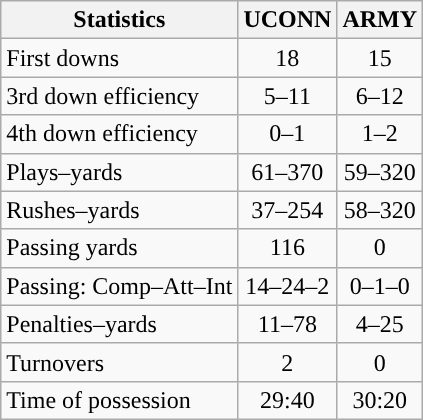<table class="wikitable">
<tr>
<th>Statistics</th>
<th>UCONN</th>
<th>ARMY</th>
</tr>
<tr>
<td>First downs</td>
<td align=center>18</td>
<td align=center>15</td>
</tr>
<tr>
<td>3rd down efficiency</td>
<td align=center>5–11</td>
<td align=center>6–12</td>
</tr>
<tr>
<td>4th down efficiency</td>
<td align=center>0–1</td>
<td align=center>1–2</td>
</tr>
<tr>
<td>Plays–yards</td>
<td align=center>61–370</td>
<td align=center>59–320</td>
</tr>
<tr>
<td>Rushes–yards</td>
<td align=center>37–254</td>
<td align=center>58–320</td>
</tr>
<tr>
<td>Passing yards</td>
<td align=center>116</td>
<td align=center>0</td>
</tr>
<tr>
<td>Passing: Comp–Att–Int</td>
<td align=center>14–24–2</td>
<td align=center>0–1–0</td>
</tr>
<tr>
<td>Penalties–yards</td>
<td align=center>11–78</td>
<td align=center>4–25</td>
</tr>
<tr>
<td>Turnovers</td>
<td align=center>2</td>
<td align=center>0</td>
</tr>
<tr>
<td>Time of possession</td>
<td align=center>29:40</td>
<td align=center>30:20</td>
</tr>
</table>
